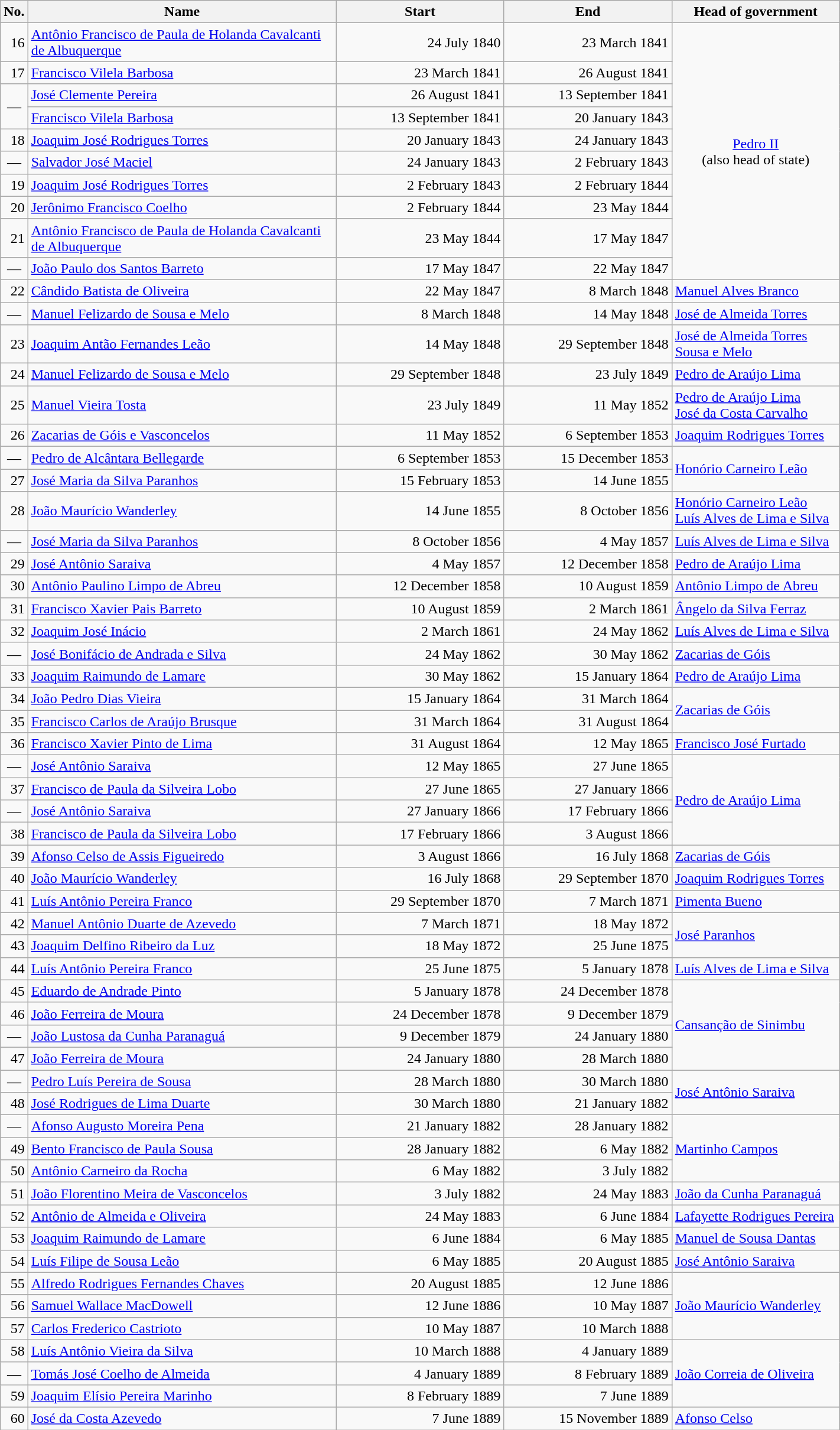<table width="75%" class="wikitable">
<tr>
<th width="3%">No.</th>
<th>Name</th>
<th width="20%">Start</th>
<th width="20%">End</th>
<th width="20%">Head of government</th>
</tr>
<tr>
<td align=right>16</td>
<td><a href='#'>Antônio Francisco de Paula de Holanda Cavalcanti de Albuquerque</a></td>
<td align=right>24 July 1840</td>
<td align=right>23 March 1841</td>
<td rowspan=10 align=center><a href='#'>Pedro II</a><br>(also head of state)</td>
</tr>
<tr>
<td align=right>17</td>
<td><a href='#'>Francisco Vilela Barbosa</a></td>
<td align=right>23 March 1841</td>
<td align=right>26 August 1841</td>
</tr>
<tr>
<td rowspan=2 align=center>—</td>
<td><a href='#'>José Clemente Pereira</a></td>
<td align=right>26 August 1841</td>
<td align=right>13 September 1841</td>
</tr>
<tr>
<td><a href='#'>Francisco Vilela Barbosa</a></td>
<td align=right>13 September 1841</td>
<td align=right>20 January 1843</td>
</tr>
<tr>
<td align=right>18</td>
<td><a href='#'>Joaquim José Rodrigues Torres</a></td>
<td align=right>20 January 1843</td>
<td align=right>24 January 1843</td>
</tr>
<tr>
<td align=center>—</td>
<td><a href='#'>Salvador José Maciel</a></td>
<td align=right>24 January 1843</td>
<td align=right>2 February 1843</td>
</tr>
<tr>
<td align=right>19</td>
<td><a href='#'>Joaquim José Rodrigues Torres</a></td>
<td align=right>2 February 1843</td>
<td align=right>2 February 1844</td>
</tr>
<tr>
<td align=right>20</td>
<td><a href='#'>Jerônimo Francisco Coelho</a></td>
<td align=right>2 February 1844</td>
<td align=right>23 May 1844</td>
</tr>
<tr>
<td align=right>21</td>
<td><a href='#'>Antônio Francisco de Paula de Holanda Cavalcanti de Albuquerque</a></td>
<td align=right>23 May 1844</td>
<td align=right>17 May 1847</td>
</tr>
<tr>
<td align=center>—</td>
<td><a href='#'>João Paulo dos Santos Barreto</a></td>
<td align=right>17 May 1847</td>
<td align=right>22 May 1847</td>
</tr>
<tr>
<td align=right>22</td>
<td><a href='#'>Cândido Batista de Oliveira</a></td>
<td align=right>22 May 1847</td>
<td align=right>8 March 1848</td>
<td><a href='#'>Manuel Alves Branco</a></td>
</tr>
<tr>
<td align=center>—</td>
<td><a href='#'>Manuel Felizardo de Sousa e Melo</a></td>
<td align=right>8 March 1848</td>
<td align=right>14 May 1848</td>
<td><a href='#'>José de Almeida Torres</a></td>
</tr>
<tr>
<td align=right>23</td>
<td><a href='#'>Joaquim Antão Fernandes Leão</a></td>
<td align=right>14 May 1848</td>
<td align=right>29 September 1848</td>
<td><a href='#'>José de Almeida Torres</a><br><a href='#'>Sousa e Melo</a></td>
</tr>
<tr>
<td align=right>24</td>
<td><a href='#'>Manuel Felizardo de Sousa e Melo</a></td>
<td align=right>29 September 1848</td>
<td align=right>23 July 1849</td>
<td><a href='#'>Pedro de Araújo Lima</a></td>
</tr>
<tr>
<td align=right>25</td>
<td><a href='#'>Manuel Vieira Tosta</a></td>
<td align=right>23 July 1849</td>
<td align=right>11 May 1852</td>
<td><a href='#'>Pedro de Araújo Lima</a><br><a href='#'>José da Costa Carvalho</a></td>
</tr>
<tr>
<td align=right>26</td>
<td><a href='#'>Zacarias de Góis e Vasconcelos</a></td>
<td align=right>11 May 1852</td>
<td align=right>6 September 1853</td>
<td><a href='#'>Joaquim Rodrigues Torres</a></td>
</tr>
<tr>
<td align=center>—</td>
<td><a href='#'>Pedro de Alcântara Bellegarde</a></td>
<td align=right>6 September 1853</td>
<td align=right>15 December 1853</td>
<td rowspan=2><a href='#'>Honório Carneiro Leão</a></td>
</tr>
<tr>
<td align=right>27</td>
<td><a href='#'>José Maria da Silva Paranhos</a></td>
<td align=right>15 February 1853</td>
<td align=right>14 June 1855</td>
</tr>
<tr>
<td align=right>28</td>
<td><a href='#'>João Maurício Wanderley</a></td>
<td align=right>14 June 1855</td>
<td align=right>8 October 1856</td>
<td><a href='#'>Honório Carneiro Leão</a><br><a href='#'>Luís Alves de Lima e Silva</a></td>
</tr>
<tr>
<td align=center>—</td>
<td><a href='#'>José Maria da Silva Paranhos</a></td>
<td align=right>8 October 1856</td>
<td align=right>4 May 1857</td>
<td><a href='#'>Luís Alves de Lima e Silva</a></td>
</tr>
<tr>
<td align=right>29</td>
<td><a href='#'>José Antônio Saraiva</a></td>
<td align=right>4 May 1857</td>
<td align=right>12 December 1858</td>
<td><a href='#'>Pedro de Araújo Lima</a></td>
</tr>
<tr>
<td align=right>30</td>
<td><a href='#'>Antônio Paulino Limpo de Abreu</a></td>
<td align=right>12 December 1858</td>
<td align=right>10 August 1859</td>
<td><a href='#'>Antônio Limpo de Abreu</a></td>
</tr>
<tr>
<td align=right>31</td>
<td><a href='#'>Francisco Xavier Pais Barreto</a></td>
<td align=right>10 August 1859</td>
<td align=right>2 March 1861</td>
<td><a href='#'>Ângelo da Silva Ferraz</a></td>
</tr>
<tr>
<td align=right>32</td>
<td><a href='#'>Joaquim José Inácio</a></td>
<td align=right>2 March 1861</td>
<td align=right>24 May 1862</td>
<td><a href='#'>Luís Alves de Lima e Silva</a></td>
</tr>
<tr>
<td align=center>—</td>
<td><a href='#'>José Bonifácio de Andrada e Silva</a></td>
<td align=right>24 May 1862</td>
<td align=right>30 May 1862</td>
<td><a href='#'>Zacarias de Góis</a></td>
</tr>
<tr>
<td align=right>33</td>
<td><a href='#'>Joaquim Raimundo de Lamare</a></td>
<td align=right>30 May 1862</td>
<td align=right>15 January 1864</td>
<td><a href='#'>Pedro de Araújo Lima</a></td>
</tr>
<tr>
<td align=right>34</td>
<td><a href='#'>João Pedro Dias Vieira</a></td>
<td align=right>15 January 1864</td>
<td align=right>31 March 1864</td>
<td rowspan=2><a href='#'>Zacarias de Góis</a></td>
</tr>
<tr>
<td align=right>35</td>
<td><a href='#'>Francisco Carlos de Araújo Brusque</a></td>
<td align=right>31 March 1864</td>
<td align=right>31 August 1864</td>
</tr>
<tr>
<td align=right>36</td>
<td><a href='#'>Francisco Xavier Pinto de Lima</a></td>
<td align=right>31 August 1864</td>
<td align=right>12 May 1865</td>
<td><a href='#'>Francisco José Furtado</a></td>
</tr>
<tr>
<td align=center>—</td>
<td><a href='#'>José Antônio Saraiva</a></td>
<td align=right>12 May 1865</td>
<td align=right>27 June 1865</td>
<td rowspan=4><a href='#'>Pedro de Araújo Lima</a></td>
</tr>
<tr>
<td align=right>37</td>
<td><a href='#'>Francisco de Paula da Silveira Lobo</a></td>
<td align=right>27 June 1865</td>
<td align=right>27 January 1866</td>
</tr>
<tr>
<td align=center>—</td>
<td><a href='#'>José Antônio Saraiva</a></td>
<td align=right>27 January 1866</td>
<td align=right>17 February 1866</td>
</tr>
<tr>
<td align=right>38</td>
<td><a href='#'>Francisco de Paula da Silveira Lobo</a></td>
<td align=right>17 February 1866</td>
<td align=right>3 August 1866</td>
</tr>
<tr>
<td align=right>39</td>
<td><a href='#'>Afonso Celso de Assis Figueiredo</a></td>
<td align=right>3 August 1866</td>
<td align=right>16 July 1868</td>
<td><a href='#'>Zacarias de Góis</a></td>
</tr>
<tr>
<td align=right>40</td>
<td><a href='#'>João Maurício Wanderley</a></td>
<td align=right>16 July 1868</td>
<td align=right>29 September 1870</td>
<td><a href='#'>Joaquim Rodrigues Torres</a></td>
</tr>
<tr>
<td align=right>41</td>
<td><a href='#'>Luís Antônio Pereira Franco</a></td>
<td align=right>29 September 1870</td>
<td align=right>7 March 1871</td>
<td><a href='#'>Pimenta Bueno</a></td>
</tr>
<tr>
<td align=right>42</td>
<td><a href='#'>Manuel Antônio Duarte de Azevedo</a></td>
<td align=right>7 March 1871</td>
<td align=right>18 May 1872</td>
<td rowspan=2><a href='#'>José Paranhos</a></td>
</tr>
<tr>
<td align=right>43</td>
<td><a href='#'>Joaquim Delfino Ribeiro da Luz</a></td>
<td align=right>18 May 1872</td>
<td align=right>25 June 1875</td>
</tr>
<tr>
<td align=right>44</td>
<td><a href='#'>Luís Antônio Pereira Franco</a></td>
<td align=right>25 June 1875</td>
<td align=right>5 January 1878</td>
<td><a href='#'>Luís Alves de Lima e Silva</a></td>
</tr>
<tr>
<td align=right>45</td>
<td><a href='#'>Eduardo de Andrade Pinto</a></td>
<td align=right>5 January 1878</td>
<td align=right>24 December 1878</td>
<td rowspan=4><a href='#'>Cansanção de Sinimbu</a></td>
</tr>
<tr>
<td align=right>46</td>
<td><a href='#'>João Ferreira de Moura</a></td>
<td align=right>24 December 1878</td>
<td align=right>9 December 1879</td>
</tr>
<tr>
<td align=center>—</td>
<td><a href='#'>João Lustosa da Cunha Paranaguá</a></td>
<td align=right>9 December 1879</td>
<td align=right>24 January 1880</td>
</tr>
<tr>
<td align=right>47</td>
<td><a href='#'>João Ferreira de Moura</a></td>
<td align=right>24 January 1880</td>
<td align=right>28 March 1880</td>
</tr>
<tr>
<td align=center>—</td>
<td><a href='#'>Pedro Luís Pereira de Sousa</a></td>
<td align=right>28 March 1880</td>
<td align=right>30 March 1880</td>
<td rowspan=2><a href='#'>José Antônio Saraiva</a></td>
</tr>
<tr>
<td align=right>48</td>
<td><a href='#'>José Rodrigues de Lima Duarte</a></td>
<td align=right>30 March 1880</td>
<td align=right>21 January 1882</td>
</tr>
<tr>
<td align=center>—</td>
<td><a href='#'>Afonso Augusto Moreira Pena</a></td>
<td align=right>21 January 1882</td>
<td align=right>28 January 1882</td>
<td rowspan=3><a href='#'>Martinho Campos</a></td>
</tr>
<tr>
<td align=right>49</td>
<td><a href='#'>Bento Francisco de Paula Sousa</a></td>
<td align=right>28 January 1882</td>
<td align=right>6 May 1882</td>
</tr>
<tr>
<td align=right>50</td>
<td><a href='#'>Antônio Carneiro da Rocha</a></td>
<td align=right>6 May 1882</td>
<td align=right>3 July 1882</td>
</tr>
<tr>
<td align=right>51</td>
<td><a href='#'>João Florentino Meira de Vasconcelos</a></td>
<td align=right>3 July 1882</td>
<td align=right>24 May 1883</td>
<td><a href='#'>João da Cunha Paranaguá</a></td>
</tr>
<tr>
<td align=right>52</td>
<td><a href='#'>Antônio de Almeida e Oliveira</a></td>
<td align=right>24 May 1883</td>
<td align=right>6 June 1884</td>
<td><a href='#'>Lafayette Rodrigues Pereira</a></td>
</tr>
<tr>
<td align=right>53</td>
<td><a href='#'>Joaquim Raimundo de Lamare</a></td>
<td align=right>6 June 1884</td>
<td align=right>6 May 1885</td>
<td><a href='#'>Manuel de Sousa Dantas</a></td>
</tr>
<tr>
<td align=right>54</td>
<td><a href='#'>Luís Filipe de Sousa Leão</a></td>
<td align=right>6 May 1885</td>
<td align=right>20 August 1885</td>
<td><a href='#'>José Antônio Saraiva</a></td>
</tr>
<tr>
<td align=right>55</td>
<td><a href='#'>Alfredo Rodrigues Fernandes Chaves</a></td>
<td align=right>20 August 1885</td>
<td align=right>12 June 1886</td>
<td rowspan=3><a href='#'>João Maurício Wanderley</a></td>
</tr>
<tr>
<td align=right>56</td>
<td><a href='#'>Samuel Wallace MacDowell</a></td>
<td align=right>12 June 1886</td>
<td align=right>10 May 1887</td>
</tr>
<tr>
<td align=right>57</td>
<td><a href='#'>Carlos Frederico Castrioto</a></td>
<td align=right>10 May 1887</td>
<td align=right>10 March 1888</td>
</tr>
<tr>
<td align=right>58</td>
<td><a href='#'>Luís Antônio Vieira da Silva</a></td>
<td align=right>10 March 1888</td>
<td align=right>4 January 1889</td>
<td rowspan=3><a href='#'>João Correia de Oliveira</a></td>
</tr>
<tr>
<td align=center>—</td>
<td><a href='#'>Tomás José Coelho de Almeida</a></td>
<td align=right>4 January 1889</td>
<td align=right>8 February 1889</td>
</tr>
<tr>
<td align=right>59</td>
<td><a href='#'>Joaquim Elísio Pereira Marinho</a></td>
<td align=right>8 February 1889</td>
<td align=right>7 June 1889</td>
</tr>
<tr>
<td align=right>60</td>
<td><a href='#'>José da Costa Azevedo</a></td>
<td align=right>7 June 1889</td>
<td align=right>15 November 1889</td>
<td><a href='#'>Afonso Celso</a></td>
</tr>
</table>
